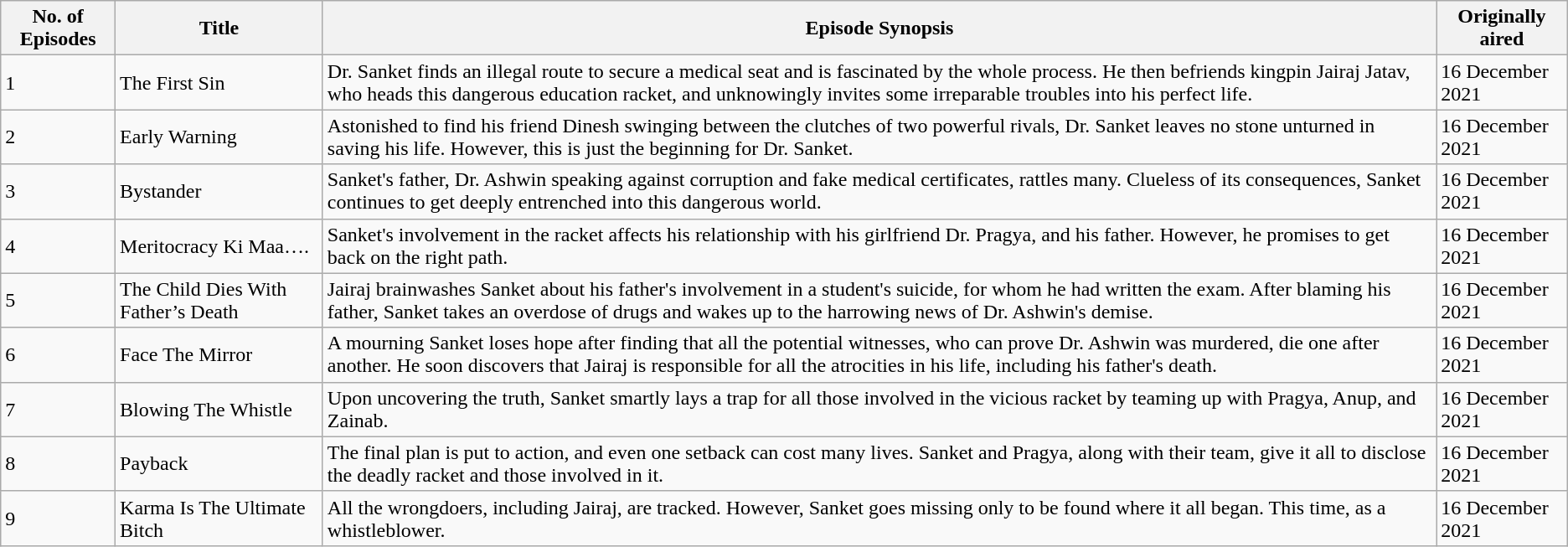<table class="wikitable">
<tr>
<th>No. of Episodes</th>
<th>Title</th>
<th>Episode Synopsis</th>
<th>Originally aired</th>
</tr>
<tr>
<td>1</td>
<td>The First Sin</td>
<td>Dr. Sanket finds an illegal route to secure a medical seat and is fascinated by the whole process. He then befriends kingpin Jairaj Jatav, who heads this dangerous education racket, and unknowingly invites some irreparable troubles into his perfect life.</td>
<td>16 December 2021</td>
</tr>
<tr>
<td>2</td>
<td>Early Warning</td>
<td>Astonished to find his friend Dinesh swinging between the clutches of two powerful rivals, Dr. Sanket leaves no stone unturned in saving his life. However, this is just the beginning for Dr. Sanket.</td>
<td>16 December 2021</td>
</tr>
<tr>
<td>3</td>
<td>Bystander</td>
<td>Sanket's father, Dr. Ashwin speaking against corruption and fake medical certificates, rattles many. Clueless of its consequences, Sanket continues to get deeply entrenched into this dangerous world.</td>
<td>16 December 2021</td>
</tr>
<tr>
<td>4</td>
<td>Meritocracy Ki Maa….</td>
<td>Sanket's involvement in the racket affects his relationship with his girlfriend Dr. Pragya, and his father. However, he promises to get back on the right path.</td>
<td>16 December 2021</td>
</tr>
<tr>
<td>5</td>
<td>The Child Dies With Father’s Death</td>
<td>Jairaj brainwashes Sanket about his father's involvement in a student's suicide, for whom he had written the exam. After blaming his father, Sanket takes an overdose of drugs and wakes up to the harrowing news of Dr. Ashwin's demise.</td>
<td>16 December 2021</td>
</tr>
<tr>
<td>6</td>
<td>Face The Mirror</td>
<td>A mourning Sanket loses hope after finding that all the potential witnesses, who can prove Dr. Ashwin was murdered, die one after another. He soon discovers that Jairaj is responsible for all the atrocities in his life, including his father's death.</td>
<td>16 December 2021</td>
</tr>
<tr>
<td>7</td>
<td>Blowing The Whistle</td>
<td>Upon uncovering the truth, Sanket smartly lays a trap for all those involved in the vicious racket by teaming up with Pragya, Anup, and Zainab.</td>
<td>16 December 2021</td>
</tr>
<tr>
<td>8</td>
<td>Payback</td>
<td>The final plan is put to action, and even one setback can cost many lives. Sanket and Pragya, along with their team, give it all to disclose the deadly racket and those involved in it.</td>
<td>16 December 2021</td>
</tr>
<tr>
<td>9</td>
<td>Karma Is The Ultimate Bitch</td>
<td>All the wrongdoers, including Jairaj, are tracked. However, Sanket goes missing only to be found where it all began. This time, as a whistleblower.</td>
<td>16 December 2021</td>
</tr>
</table>
